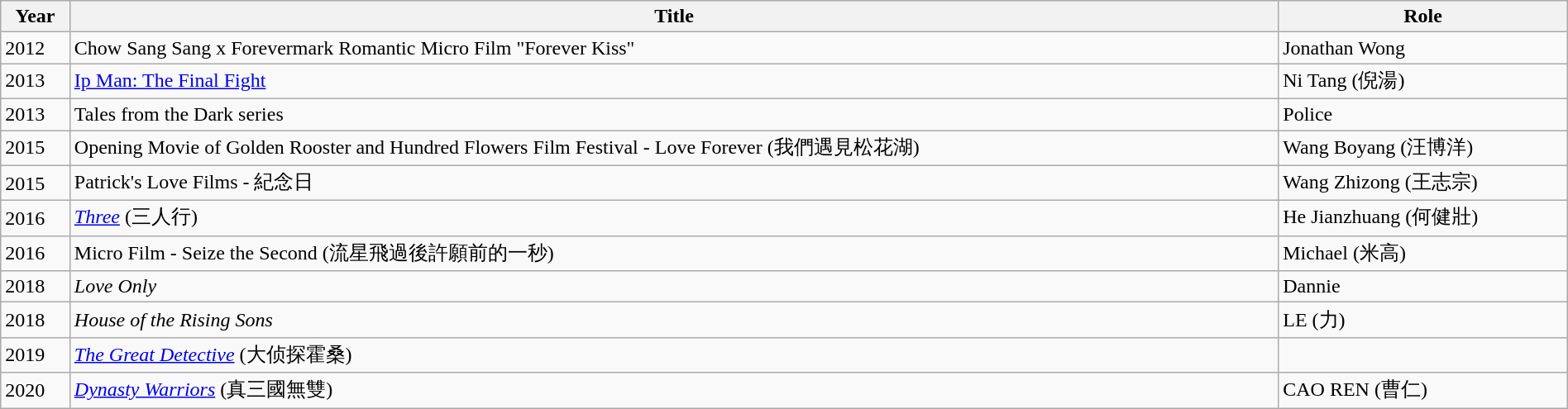<table class="wikitable" width="100%">
<tr>
<th>Year</th>
<th>Title</th>
<th>Role</th>
</tr>
<tr>
<td>2012</td>
<td>Chow Sang Sang x Forevermark Romantic Micro Film "Forever Kiss"</td>
<td>Jonathan Wong</td>
</tr>
<tr>
<td>2013</td>
<td><a href='#'>Ip Man: The Final Fight</a></td>
<td>Ni Tang (倪湯)</td>
</tr>
<tr>
<td>2013</td>
<td>Tales from the Dark series</td>
<td>Police</td>
</tr>
<tr>
<td>2015</td>
<td>Opening Movie of Golden Rooster and Hundred Flowers Film Festival - Love Forever  (我們遇見松花湖)</td>
<td>Wang Boyang (汪博洋)</td>
</tr>
<tr>
<td>2015</td>
<td>Patrick's Love Films -   紀念日</td>
<td>Wang Zhizong (王志宗)</td>
</tr>
<tr>
<td>2016</td>
<td><em><a href='#'>Three</a></em>  (三人行)</td>
<td>He Jianzhuang (何健壯)</td>
</tr>
<tr>
<td>2016</td>
<td>Micro Film - Seize the Second (流星飛過後許願前的一秒)</td>
<td>Michael (米高)</td>
</tr>
<tr>
<td>2018</td>
<td><em>Love Only</em></td>
<td>Dannie</td>
</tr>
<tr>
<td>2018</td>
<td><em>House of the Rising Sons</em></td>
<td>LE (力)</td>
</tr>
<tr>
<td>2019</td>
<td><em><a href='#'>The Great Detective</a></em>  (大侦探霍桑)</td>
<td></td>
</tr>
<tr>
<td>2020</td>
<td><em><a href='#'>Dynasty Warriors</a></em>  (真三國無雙)</td>
<td>CAO REN (曹仁)</td>
</tr>
</table>
